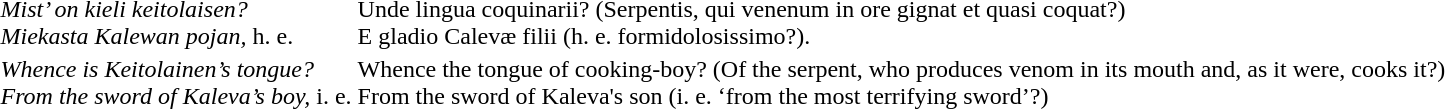<table style="border: 0px;">
<tr>
<td><em>Mist’ on kieli keitolaisen?</em><br><em>Miekasta Kalewan pojan,</em> h. e.</td>
<td>Unde lingua coquinarii? (Serpentis, qui venenum in ore gignat et quasi coquat?)<br>E gladio Calevæ filii (h. e. formidolosissimo?).</td>
</tr>
<tr>
<td><em>Whence is Keitolainen’s tongue?</em><br><em>From the sword of Kaleva’s boy,</em> i. e.</td>
<td>Whence the tongue of cooking-boy? (Of the serpent, who produces venom in its mouth and, as it were, cooks it?)<br>From the sword of Kaleva's son (i. e. ‘from the most terrifying sword’?)</td>
</tr>
</table>
